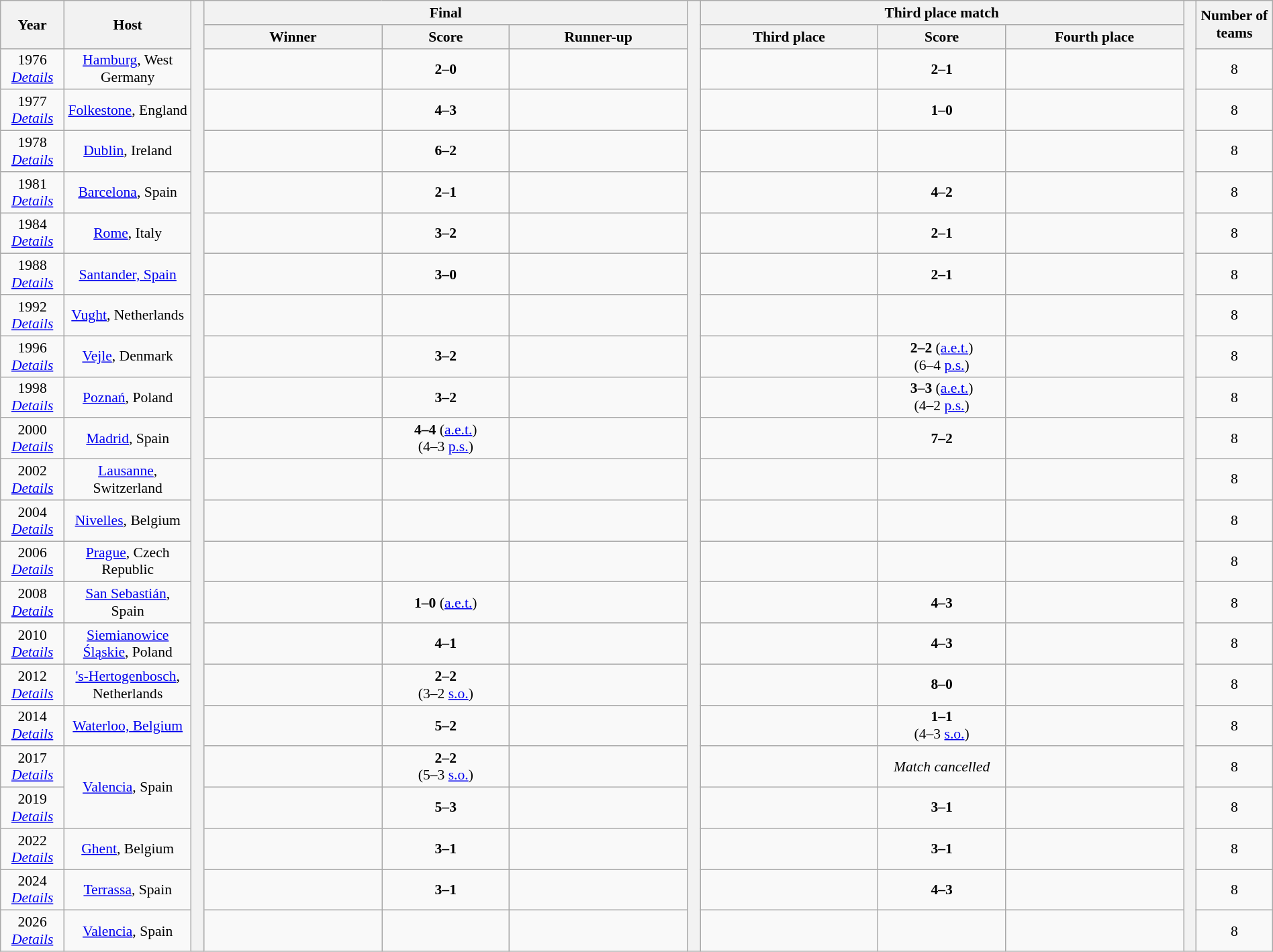<table class="wikitable" style="text-align:center;width:100%; font-size:90%;">
<tr>
<th rowspan=2 width=5%>Year</th>
<th rowspan=2 width=10%>Host</th>
<th width=1% rowspan=24></th>
<th colspan=3>Final</th>
<th width=1% rowspan=24></th>
<th colspan=3>Third place match</th>
<th width=1% rowspan=24></th>
<th width=6% rowspan=2>Number of teams</th>
</tr>
<tr>
<th width=14%>Winner</th>
<th width=10%>Score</th>
<th width=14%>Runner-up</th>
<th width=14%>Third place</th>
<th width=10%>Score</th>
<th width=14%>Fourth place</th>
</tr>
<tr>
<td>1976<br><em><a href='#'>Details</a></em></td>
<td><a href='#'>Hamburg</a>, West Germany</td>
<td><strong></strong></td>
<td><strong>2–0</strong></td>
<td></td>
<td></td>
<td><strong>2–1</strong></td>
<td></td>
<td>8</td>
</tr>
<tr>
<td>1977<br><em><a href='#'>Details</a></em></td>
<td><a href='#'>Folkestone</a>, England</td>
<td><strong></strong></td>
<td><strong>4–3</strong></td>
<td></td>
<td></td>
<td><strong>1–0</strong></td>
<td></td>
<td>8</td>
</tr>
<tr>
<td>1978<br><em><a href='#'>Details</a></em></td>
<td><a href='#'>Dublin</a>, Ireland</td>
<td><strong></strong></td>
<td><strong>6–2</strong></td>
<td></td>
<td></td>
<td></td>
<td></td>
<td>8</td>
</tr>
<tr>
<td>1981<br><em><a href='#'>Details</a></em></td>
<td><a href='#'>Barcelona</a>, Spain</td>
<td><strong></strong></td>
<td><strong>2–1</strong></td>
<td></td>
<td></td>
<td><strong>4–2</strong></td>
<td></td>
<td>8</td>
</tr>
<tr>
<td>1984<br><em><a href='#'>Details</a></em></td>
<td><a href='#'>Rome</a>, Italy</td>
<td><strong></strong></td>
<td><strong>3–2</strong></td>
<td></td>
<td></td>
<td><strong>2–1</strong></td>
<td></td>
<td>8</td>
</tr>
<tr>
<td>1988<br><em><a href='#'>Details</a></em></td>
<td><a href='#'>Santander, Spain</a></td>
<td><strong></strong></td>
<td><strong>3–0</strong></td>
<td></td>
<td></td>
<td><strong>2–1</strong></td>
<td></td>
<td>8</td>
</tr>
<tr>
<td>1992<br><em><a href='#'>Details</a></em></td>
<td><a href='#'>Vught</a>, Netherlands</td>
<td><strong></strong></td>
<td></td>
<td></td>
<td></td>
<td></td>
<td></td>
<td>8</td>
</tr>
<tr>
<td>1996<br><em><a href='#'>Details</a></em></td>
<td><a href='#'>Vejle</a>, Denmark</td>
<td><strong></strong></td>
<td><strong>3–2</strong></td>
<td></td>
<td></td>
<td><strong>2–2</strong> (<a href='#'>a.e.t.</a>)<br>(6–4 <a href='#'>p.s.</a>)</td>
<td></td>
<td>8</td>
</tr>
<tr>
<td>1998<br><em><a href='#'>Details</a></em></td>
<td><a href='#'>Poznań</a>, Poland</td>
<td><strong></strong></td>
<td><strong>3–2</strong></td>
<td></td>
<td></td>
<td><strong>3–3</strong> (<a href='#'>a.e.t.</a>)<br>(4–2 <a href='#'>p.s.</a>)</td>
<td></td>
<td>8</td>
</tr>
<tr>
<td>2000<br><em><a href='#'>Details</a></em></td>
<td><a href='#'>Madrid</a>, Spain</td>
<td><strong></strong></td>
<td><strong>4–4</strong> (<a href='#'>a.e.t.</a>)<br>(4–3 <a href='#'>p.s.</a>)</td>
<td></td>
<td></td>
<td><strong>7–2</strong></td>
<td></td>
<td>8</td>
</tr>
<tr>
<td>2002<br><em><a href='#'>Details</a></em></td>
<td><a href='#'>Lausanne</a>, Switzerland</td>
<td><strong></strong></td>
<td></td>
<td></td>
<td></td>
<td></td>
<td></td>
<td>8</td>
</tr>
<tr>
<td>2004<br><em><a href='#'>Details</a></em></td>
<td><a href='#'>Nivelles</a>, Belgium</td>
<td><strong></strong></td>
<td></td>
<td></td>
<td></td>
<td></td>
<td></td>
<td>8</td>
</tr>
<tr>
<td>2006<br><em><a href='#'>Details</a></em></td>
<td><a href='#'>Prague</a>, Czech Republic</td>
<td><strong></strong></td>
<td></td>
<td></td>
<td></td>
<td></td>
<td></td>
<td>8</td>
</tr>
<tr>
<td>2008<br><em><a href='#'>Details</a></em></td>
<td><a href='#'>San Sebastián</a>, Spain</td>
<td><strong></strong></td>
<td><strong>1–0</strong> (<a href='#'>a.e.t.</a>)</td>
<td></td>
<td></td>
<td><strong>4–3</strong></td>
<td></td>
<td>8</td>
</tr>
<tr>
<td>2010<br><em><a href='#'>Details</a></em></td>
<td><a href='#'>Siemianowice Śląskie</a>, Poland</td>
<td><strong></strong></td>
<td><strong>4–1</strong></td>
<td></td>
<td></td>
<td><strong>4–3</strong></td>
<td></td>
<td>8</td>
</tr>
<tr>
<td>2012<br><em><a href='#'>Details</a></em></td>
<td><a href='#'>'s-Hertogenbosch</a>, Netherlands</td>
<td><strong></strong></td>
<td><strong>2–2</strong><br>(3–2 <a href='#'>s.o.</a>)</td>
<td></td>
<td></td>
<td><strong>8–0</strong></td>
<td></td>
<td>8</td>
</tr>
<tr>
<td>2014<br><em><a href='#'>Details</a></em></td>
<td><a href='#'>Waterloo, Belgium</a></td>
<td><strong></strong></td>
<td><strong>5–2</strong></td>
<td></td>
<td></td>
<td><strong>1–1</strong><br>(4–3 <a href='#'>s.o.</a>)</td>
<td></td>
<td>8</td>
</tr>
<tr>
<td>2017<br><em><a href='#'>Details</a></em></td>
<td rowspan=2><a href='#'>Valencia</a>, Spain</td>
<td><strong></strong></td>
<td><strong>2–2</strong><br>(5–3 <a href='#'>s.o.</a>)</td>
<td></td>
<td></td>
<td><em>Match cancelled</em></td>
<td></td>
<td>8</td>
</tr>
<tr>
<td>2019<br><em><a href='#'>Details</a></em></td>
<td><strong></strong></td>
<td><strong>5–3</strong></td>
<td></td>
<td></td>
<td><strong>3–1</strong></td>
<td></td>
<td>8</td>
</tr>
<tr>
<td>2022<br><em><a href='#'>Details</a></em></td>
<td><a href='#'>Ghent</a>, Belgium</td>
<td><strong></strong></td>
<td><strong>3–1</strong></td>
<td></td>
<td></td>
<td><strong>3–1</strong></td>
<td></td>
<td>8</td>
</tr>
<tr>
<td>2024<br><em><a href='#'>Details</a></em></td>
<td><a href='#'>Terrassa</a>, Spain</td>
<td><strong></strong></td>
<td><strong>3–1</strong></td>
<td></td>
<td></td>
<td><strong>4–3</strong></td>
<td></td>
<td>8</td>
</tr>
<tr>
<td>2026<br><em><a href='#'>Details</a></em></td>
<td><a href='#'>Valencia</a>, Spain</td>
<td></td>
<td></td>
<td></td>
<td></td>
<td></td>
<td></td>
<td>8</td>
</tr>
</table>
